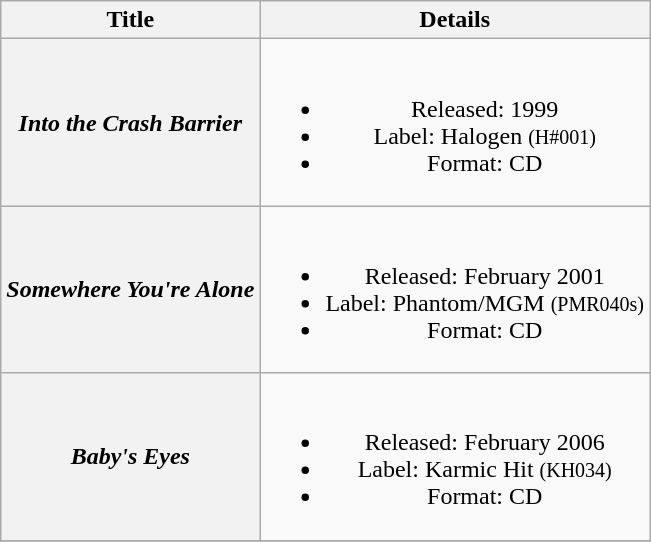<table class="wikitable plainrowheaders" style="text-align:center;" border="1">
<tr>
<th>Title</th>
<th>Details</th>
</tr>
<tr>
<th scope="row"><em>Into the Crash Barrier</em></th>
<td><br><ul><li>Released: 1999</li><li>Label: Halogen <small>(H#001)</small></li><li>Format: CD</li></ul></td>
</tr>
<tr>
<th scope="row"><em>Somewhere You're Alone</em></th>
<td><br><ul><li>Released: February 2001</li><li>Label: Phantom/MGM <small>(PMR040s)</small></li><li>Format: CD</li></ul></td>
</tr>
<tr>
<th scope="row"><em>Baby's Eyes</em></th>
<td><br><ul><li>Released: February 2006</li><li>Label: Karmic Hit <small>(KH034)</small></li><li>Format: CD</li></ul></td>
</tr>
<tr>
</tr>
</table>
